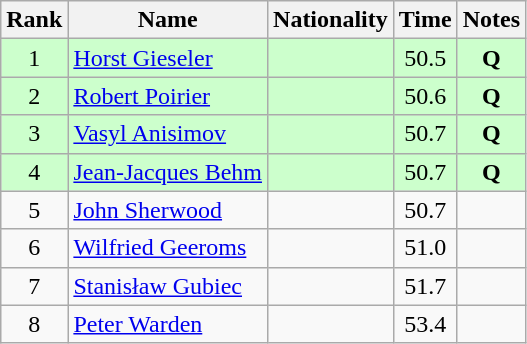<table class="wikitable sortable" style="text-align:center">
<tr>
<th>Rank</th>
<th>Name</th>
<th>Nationality</th>
<th>Time</th>
<th>Notes</th>
</tr>
<tr bgcolor=ccffcc>
<td>1</td>
<td align=left><a href='#'>Horst Gieseler</a></td>
<td align=left></td>
<td>50.5</td>
<td><strong>Q</strong></td>
</tr>
<tr bgcolor=ccffcc>
<td>2</td>
<td align=left><a href='#'>Robert Poirier</a></td>
<td align=left></td>
<td>50.6</td>
<td><strong>Q</strong></td>
</tr>
<tr bgcolor=ccffcc>
<td>3</td>
<td align=left><a href='#'>Vasyl Anisimov</a></td>
<td align=left></td>
<td>50.7</td>
<td><strong>Q</strong></td>
</tr>
<tr bgcolor=ccffcc>
<td>4</td>
<td align=left><a href='#'>Jean-Jacques Behm</a></td>
<td align=left></td>
<td>50.7</td>
<td><strong>Q</strong></td>
</tr>
<tr>
<td>5</td>
<td align=left><a href='#'>John Sherwood</a></td>
<td align=left></td>
<td>50.7</td>
<td></td>
</tr>
<tr>
<td>6</td>
<td align=left><a href='#'>Wilfried Geeroms</a></td>
<td align=left></td>
<td>51.0</td>
<td></td>
</tr>
<tr>
<td>7</td>
<td align=left><a href='#'>Stanisław Gubiec</a></td>
<td align=left></td>
<td>51.7</td>
<td></td>
</tr>
<tr>
<td>8</td>
<td align=left><a href='#'>Peter Warden</a></td>
<td align=left></td>
<td>53.4</td>
<td></td>
</tr>
</table>
